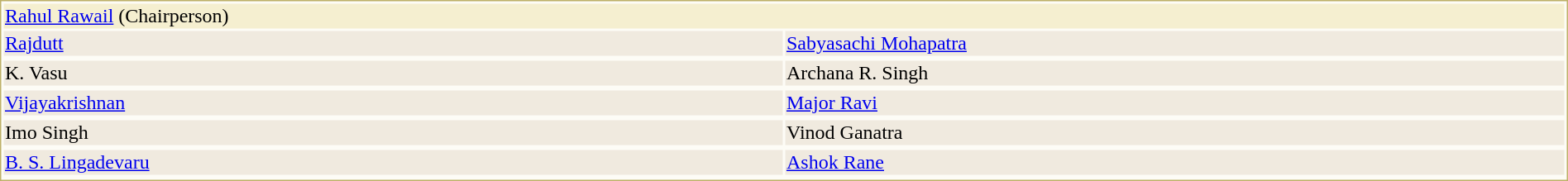<table style="width:100%;border: 1px solid #BEB168;background-color:#FDFCF6;">
<tr>
<td colspan="2" style="background-color:#F5EFD0;"> <a href='#'>Rahul Rawail</a> (Chairperson)</td>
</tr>
<tr style="background-color:#F0EADF;">
<td style="width:50%"> <a href='#'>Rajdutt</a></td>
<td style="width:50%"> <a href='#'>Sabyasachi Mohapatra</a></td>
</tr>
<tr style="vertical-align:top;">
</tr>
<tr style="background-color:#F0EADF;">
<td style="width:50%"> K. Vasu</td>
<td style="width:50%"> Archana R. Singh</td>
</tr>
<tr style="vertical-align:top;">
</tr>
<tr style="background-color:#F0EADF;">
<td style="width:50%"> <a href='#'>Vijayakrishnan</a></td>
<td style="width:50%"> <a href='#'>Major Ravi</a></td>
</tr>
<tr style="vertical-align:top;">
</tr>
<tr style="background-color:#F0EADF;">
<td style="width:50%"> Imo Singh</td>
<td style="width:50%"> Vinod Ganatra</td>
</tr>
<tr style="vertical-align:top;">
</tr>
<tr style="background-color:#F0EADF;">
<td style="width:50%"> <a href='#'>B. S. Lingadevaru</a></td>
<td style="width:50%"> <a href='#'>Ashok Rane</a></td>
</tr>
<tr style="vertical-align:top;">
</tr>
</table>
